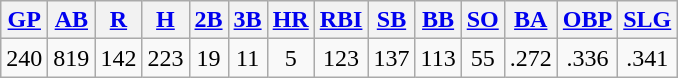<table class="wikitable">
<tr>
<th><a href='#'>GP</a></th>
<th><a href='#'>AB</a></th>
<th><a href='#'>R</a></th>
<th><a href='#'>H</a></th>
<th><a href='#'>2B</a></th>
<th><a href='#'>3B</a></th>
<th><a href='#'>HR</a></th>
<th><a href='#'>RBI</a></th>
<th><a href='#'>SB</a></th>
<th><a href='#'>BB</a></th>
<th><a href='#'>SO</a></th>
<th><a href='#'>BA</a></th>
<th><a href='#'>OBP</a></th>
<th><a href='#'>SLG</a></th>
</tr>
<tr align=center>
<td>240</td>
<td>819</td>
<td>142</td>
<td>223</td>
<td>19</td>
<td>11</td>
<td>5</td>
<td>123</td>
<td>137</td>
<td>113</td>
<td>55</td>
<td>.272</td>
<td>.336</td>
<td>.341</td>
</tr>
</table>
